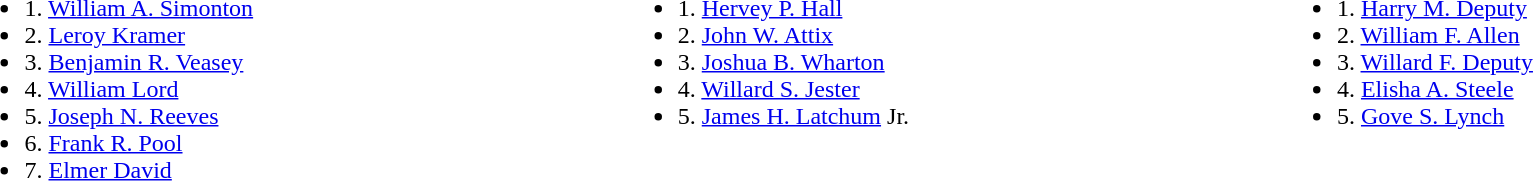<table width=100%>
<tr valign=top>
<td><br><ul><li>1. <a href='#'>William A. Simonton</a></li><li>2. <a href='#'>Leroy Kramer</a></li><li>3. <a href='#'>Benjamin R. Veasey</a></li><li>4. <a href='#'>William Lord</a></li><li>5. <a href='#'>Joseph N. Reeves</a></li><li>6. <a href='#'>Frank R. Pool</a></li><li>7. <a href='#'>Elmer David</a></li></ul></td>
<td><br><ul><li>1. <a href='#'>Hervey P. Hall</a></li><li>2. <a href='#'>John W. Attix</a></li><li>3. <a href='#'>Joshua B. Wharton</a></li><li>4. <a href='#'>Willard S. Jester</a></li><li>5. <a href='#'>James H. Latchum</a> Jr.</li></ul></td>
<td><br><ul><li>1. <a href='#'>Harry M. Deputy</a></li><li>2. <a href='#'>William F. Allen</a></li><li>3. <a href='#'>Willard F. Deputy</a></li><li>4. <a href='#'>Elisha A. Steele</a></li><li>5. <a href='#'>Gove S. Lynch</a></li></ul></td>
</tr>
</table>
